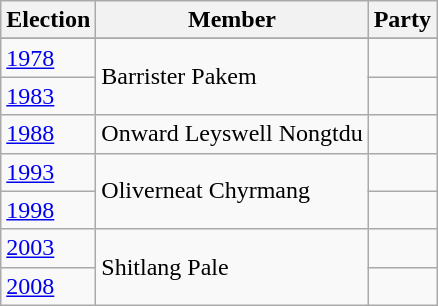<table class="wikitable sortable">
<tr>
<th>Election</th>
<th>Member</th>
<th colspan=2>Party</th>
</tr>
<tr>
</tr>
<tr>
</tr>
<tr>
</tr>
<tr>
</tr>
<tr>
</tr>
<tr>
<td><a href='#'>1978</a></td>
<td rowspan=2>Barrister Pakem</td>
<td></td>
</tr>
<tr>
<td><a href='#'>1983</a></td>
</tr>
<tr>
<td><a href='#'>1988</a></td>
<td>Onward Leyswell Nongtdu</td>
<td></td>
</tr>
<tr>
<td><a href='#'>1993</a></td>
<td rowspan=2>Oliverneat Chyrmang</td>
<td></td>
</tr>
<tr>
<td><a href='#'>1998</a></td>
<td></td>
</tr>
<tr>
<td><a href='#'>2003</a></td>
<td rowspan=2>Shitlang Pale</td>
<td></td>
</tr>
<tr>
<td><a href='#'>2008</a></td>
</tr>
</table>
